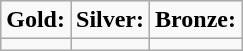<table class="wikitable">
<tr>
<td !align="center"><strong>Gold:</strong> </td>
<td !align="center"><strong>Silver:</strong> </td>
<td !align="center"><strong>Bronze:</strong> </td>
</tr>
<tr>
<td></td>
<td></td>
<td></td>
</tr>
</table>
